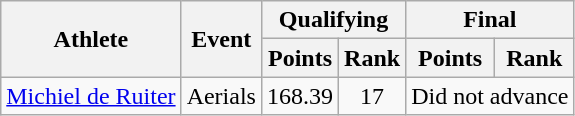<table class="wikitable" border="1">
<tr>
<th rowspan="2">Athlete</th>
<th rowspan="2">Event</th>
<th colspan="2">Qualifying</th>
<th colspan="2">Final</th>
</tr>
<tr>
<th>Points</th>
<th>Rank</th>
<th>Points</th>
<th>Rank</th>
</tr>
<tr align=center>
<td align=left><a href='#'>Michiel de Ruiter</a></td>
<td>Aerials</td>
<td>168.39</td>
<td>17</td>
<td colspan=2>Did not advance</td>
</tr>
</table>
